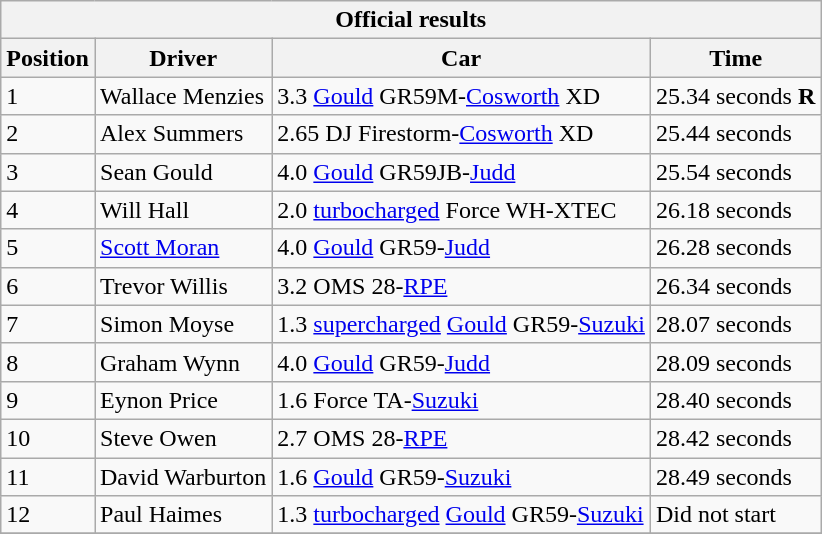<table class="wikitable" style="font-size: 100%">
<tr>
<th colspan=4>Official results</th>
</tr>
<tr>
<th>Position</th>
<th>Driver</th>
<th>Car</th>
<th>Time</th>
</tr>
<tr>
<td>1</td>
<td>Wallace Menzies</td>
<td>3.3 <a href='#'>Gould</a> GR59M-<a href='#'>Cosworth</a> XD</td>
<td>25.34 seconds <strong>R</strong></td>
</tr>
<tr>
<td>2</td>
<td>Alex Summers</td>
<td>2.65 DJ Firestorm-<a href='#'>Cosworth</a> XD</td>
<td>25.44 seconds</td>
</tr>
<tr>
<td>3</td>
<td>Sean Gould</td>
<td>4.0 <a href='#'>Gould</a> GR59JB-<a href='#'>Judd</a></td>
<td>25.54 seconds</td>
</tr>
<tr>
<td>4</td>
<td>Will Hall</td>
<td>2.0 <a href='#'>turbocharged</a> Force WH-XTEC</td>
<td>26.18 seconds</td>
</tr>
<tr>
<td>5</td>
<td><a href='#'>Scott Moran</a></td>
<td>4.0 <a href='#'>Gould</a> GR59-<a href='#'>Judd</a></td>
<td>26.28 seconds</td>
</tr>
<tr>
<td>6</td>
<td>Trevor Willis</td>
<td>3.2 OMS 28-<a href='#'>RPE</a></td>
<td>26.34 seconds</td>
</tr>
<tr>
<td>7</td>
<td>Simon Moyse</td>
<td>1.3 <a href='#'>supercharged</a> <a href='#'>Gould</a> GR59-<a href='#'>Suzuki</a></td>
<td>28.07 seconds</td>
</tr>
<tr>
<td>8</td>
<td>Graham Wynn</td>
<td>4.0 <a href='#'>Gould</a> GR59-<a href='#'>Judd</a></td>
<td>28.09 seconds</td>
</tr>
<tr>
<td>9</td>
<td>Eynon Price</td>
<td>1.6 Force TA-<a href='#'>Suzuki</a></td>
<td>28.40 seconds</td>
</tr>
<tr>
<td>10</td>
<td>Steve Owen</td>
<td>2.7 OMS 28-<a href='#'>RPE</a></td>
<td>28.42 seconds</td>
</tr>
<tr>
<td>11</td>
<td>David Warburton</td>
<td>1.6 <a href='#'>Gould</a> GR59-<a href='#'>Suzuki</a></td>
<td>28.49 seconds</td>
</tr>
<tr>
<td>12</td>
<td>Paul Haimes</td>
<td>1.3 <a href='#'>turbocharged</a> <a href='#'>Gould</a> GR59-<a href='#'>Suzuki</a></td>
<td>Did not start</td>
</tr>
<tr>
</tr>
</table>
